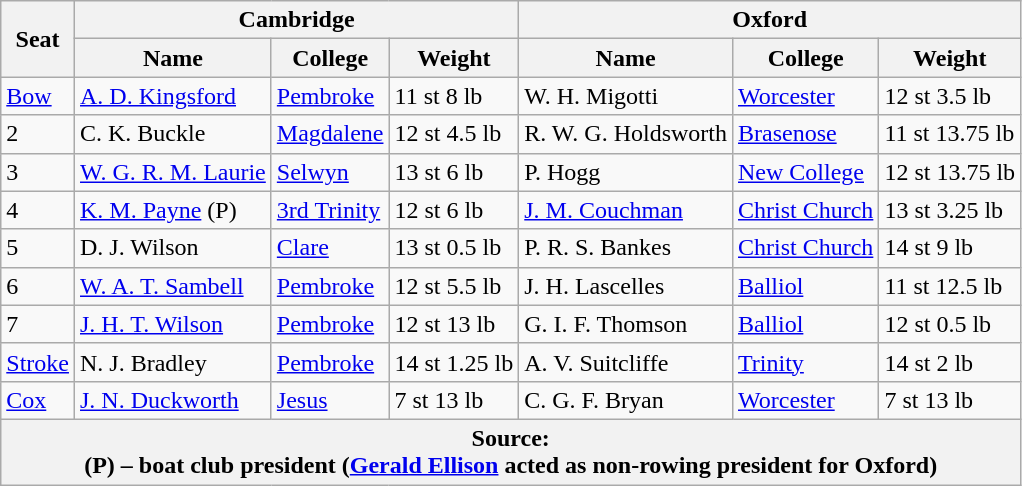<table class=wikitable>
<tr>
<th rowspan="2">Seat</th>
<th colspan="3">Cambridge <br> </th>
<th colspan="3">Oxford <br> </th>
</tr>
<tr>
<th>Name</th>
<th>College</th>
<th>Weight</th>
<th>Name</th>
<th>College</th>
<th>Weight</th>
</tr>
<tr>
<td><a href='#'>Bow</a></td>
<td><a href='#'>A. D. Kingsford</a></td>
<td><a href='#'>Pembroke</a></td>
<td>11 st 8 lb</td>
<td>W. H. Migotti</td>
<td><a href='#'>Worcester</a></td>
<td>12 st 3.5 lb</td>
</tr>
<tr>
<td>2</td>
<td>C. K. Buckle</td>
<td><a href='#'>Magdalene</a></td>
<td>12 st 4.5 lb</td>
<td>R. W. G. Holdsworth</td>
<td><a href='#'>Brasenose</a></td>
<td>11 st 13.75 lb</td>
</tr>
<tr>
<td>3</td>
<td><a href='#'>W. G. R. M. Laurie</a></td>
<td><a href='#'>Selwyn</a></td>
<td>13 st 6 lb</td>
<td>P. Hogg</td>
<td><a href='#'>New College</a></td>
<td>12 st 13.75 lb</td>
</tr>
<tr>
<td>4</td>
<td><a href='#'>K. M. Payne</a> (P)</td>
<td><a href='#'>3rd Trinity</a></td>
<td>12 st 6 lb</td>
<td><a href='#'>J. M. Couchman</a></td>
<td><a href='#'>Christ Church</a></td>
<td>13 st 3.25 lb</td>
</tr>
<tr>
<td>5</td>
<td>D. J. Wilson</td>
<td><a href='#'>Clare</a></td>
<td>13 st 0.5 lb</td>
<td>P. R. S. Bankes</td>
<td><a href='#'>Christ Church</a></td>
<td>14 st 9 lb</td>
</tr>
<tr>
<td>6</td>
<td><a href='#'>W. A. T. Sambell</a></td>
<td><a href='#'>Pembroke</a></td>
<td>12 st 5.5 lb</td>
<td>J. H. Lascelles</td>
<td><a href='#'>Balliol</a></td>
<td>11 st 12.5 lb</td>
</tr>
<tr>
<td>7</td>
<td><a href='#'>J. H. T. Wilson</a></td>
<td><a href='#'>Pembroke</a></td>
<td>12 st 13 lb</td>
<td>G. I. F. Thomson</td>
<td><a href='#'>Balliol</a></td>
<td>12 st 0.5 lb</td>
</tr>
<tr>
<td><a href='#'>Stroke</a></td>
<td>N. J. Bradley</td>
<td><a href='#'>Pembroke</a></td>
<td>14 st 1.25 lb</td>
<td>A. V. Suitcliffe</td>
<td><a href='#'>Trinity</a></td>
<td>14 st 2 lb</td>
</tr>
<tr>
<td><a href='#'>Cox</a></td>
<td><a href='#'>J. N. Duckworth</a></td>
<td><a href='#'>Jesus</a></td>
<td>7 st 13 lb</td>
<td>C. G. F. Bryan</td>
<td><a href='#'>Worcester</a></td>
<td>7 st 13 lb</td>
</tr>
<tr>
<th colspan="7">Source:<br>(P) – boat club president (<a href='#'>Gerald Ellison</a> acted as non-rowing president for Oxford)</th>
</tr>
</table>
